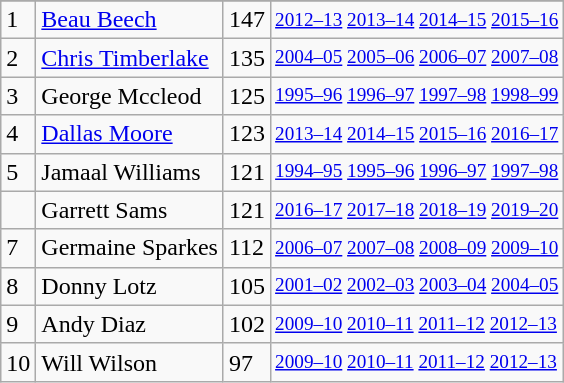<table class="wikitable">
<tr>
</tr>
<tr>
<td>1</td>
<td><a href='#'>Beau Beech</a></td>
<td>147</td>
<td style="font-size:80%;"><a href='#'>2012–13</a> <a href='#'>2013–14</a> <a href='#'>2014–15</a> <a href='#'>2015–16</a></td>
</tr>
<tr>
<td>2</td>
<td><a href='#'>Chris Timberlake</a></td>
<td>135</td>
<td style="font-size:80%;"><a href='#'>2004–05</a> <a href='#'>2005–06</a> <a href='#'>2006–07</a> <a href='#'>2007–08</a></td>
</tr>
<tr>
<td>3</td>
<td>George Mccleod</td>
<td>125</td>
<td style="font-size:80%;"><a href='#'>1995–96</a> <a href='#'>1996–97</a> <a href='#'>1997–98</a> <a href='#'>1998–99</a></td>
</tr>
<tr>
<td>4</td>
<td><a href='#'>Dallas Moore</a></td>
<td>123</td>
<td style="font-size:80%;"><a href='#'>2013–14</a> <a href='#'>2014–15</a> <a href='#'>2015–16</a> <a href='#'>2016–17</a></td>
</tr>
<tr>
<td>5</td>
<td>Jamaal Williams</td>
<td>121</td>
<td style="font-size:80%;"><a href='#'>1994–95</a> <a href='#'>1995–96</a> <a href='#'>1996–97</a> <a href='#'>1997–98</a></td>
</tr>
<tr>
<td></td>
<td>Garrett Sams</td>
<td>121</td>
<td style="font-size:80%;"><a href='#'>2016–17</a> <a href='#'>2017–18</a> <a href='#'>2018–19</a> <a href='#'>2019–20</a></td>
</tr>
<tr>
<td>7</td>
<td>Germaine Sparkes</td>
<td>112</td>
<td style="font-size:80%;"><a href='#'>2006–07</a> <a href='#'>2007–08</a> <a href='#'>2008–09</a> <a href='#'>2009–10</a></td>
</tr>
<tr>
<td>8</td>
<td>Donny Lotz</td>
<td>105</td>
<td style="font-size:80%;"><a href='#'>2001–02</a> <a href='#'>2002–03</a> <a href='#'>2003–04</a> <a href='#'>2004–05</a></td>
</tr>
<tr>
<td>9</td>
<td>Andy Diaz</td>
<td>102</td>
<td style="font-size:80%;"><a href='#'>2009–10</a> <a href='#'>2010–11</a> <a href='#'>2011–12</a> <a href='#'>2012–13</a></td>
</tr>
<tr>
<td>10</td>
<td>Will Wilson</td>
<td>97</td>
<td style="font-size:80%;"><a href='#'>2009–10</a> <a href='#'>2010–11</a> <a href='#'>2011–12</a> <a href='#'>2012–13</a></td>
</tr>
</table>
